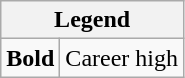<table class="wikitable mw-collapsible mw-collapsed">
<tr>
<th colspan="2">Legend</th>
</tr>
<tr>
<td><strong>Bold</strong></td>
<td>Career high</td>
</tr>
</table>
